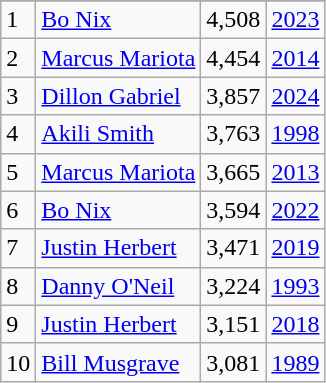<table class="wikitable">
<tr>
</tr>
<tr>
<td>1</td>
<td><a href='#'>Bo Nix</a></td>
<td>4,508</td>
<td><a href='#'>2023</a></td>
</tr>
<tr>
<td>2</td>
<td><a href='#'>Marcus Mariota</a></td>
<td>4,454</td>
<td><a href='#'>2014</a></td>
</tr>
<tr>
<td>3</td>
<td><a href='#'>Dillon Gabriel</a></td>
<td>3,857</td>
<td><a href='#'>2024</a></td>
</tr>
<tr>
<td>4</td>
<td><a href='#'>Akili Smith</a></td>
<td>3,763</td>
<td><a href='#'>1998</a></td>
</tr>
<tr>
<td>5</td>
<td><a href='#'>Marcus Mariota</a></td>
<td>3,665</td>
<td><a href='#'>2013</a></td>
</tr>
<tr>
<td>6</td>
<td><a href='#'>Bo Nix</a></td>
<td>3,594</td>
<td><a href='#'>2022</a></td>
</tr>
<tr>
<td>7</td>
<td><a href='#'>Justin Herbert</a></td>
<td>3,471</td>
<td><a href='#'>2019</a></td>
</tr>
<tr>
<td>8</td>
<td><a href='#'>Danny O'Neil</a></td>
<td>3,224</td>
<td><a href='#'>1993</a></td>
</tr>
<tr>
<td>9</td>
<td><a href='#'>Justin Herbert</a></td>
<td>3,151</td>
<td><a href='#'>2018</a></td>
</tr>
<tr>
<td>10</td>
<td><a href='#'>Bill Musgrave</a></td>
<td>3,081</td>
<td><a href='#'>1989</a></td>
</tr>
</table>
